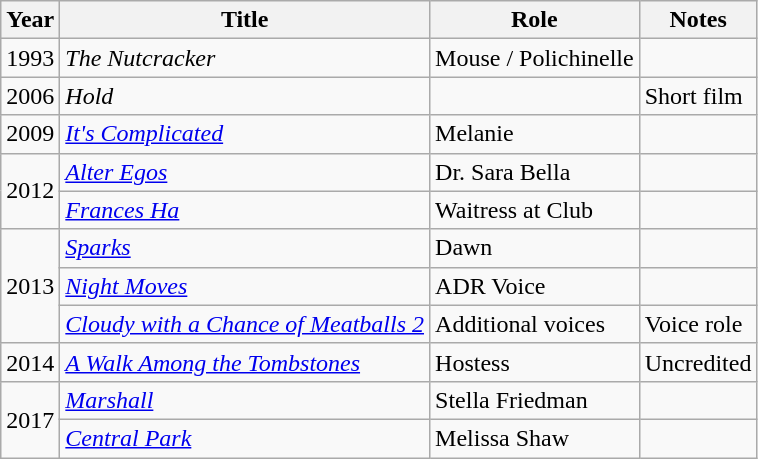<table class="wikitable sortable">
<tr ">
<th>Year</th>
<th>Title</th>
<th>Role</th>
<th>Notes</th>
</tr>
<tr>
<td>1993</td>
<td><em>The Nutcracker </em></td>
<td>Mouse / Polichinelle</td>
<td></td>
</tr>
<tr>
<td>2006</td>
<td><em>Hold</em></td>
<td></td>
<td>Short film</td>
</tr>
<tr>
<td>2009</td>
<td><em><a href='#'>It's Complicated</a></em></td>
<td>Melanie</td>
<td></td>
</tr>
<tr>
<td rowspan="2">2012</td>
<td><em><a href='#'>Alter Egos</a></em></td>
<td>Dr. Sara Bella</td>
<td></td>
</tr>
<tr>
<td><em><a href='#'>Frances Ha</a></em></td>
<td>Waitress at Club</td>
<td></td>
</tr>
<tr>
<td rowspan="3">2013</td>
<td><em><a href='#'>Sparks</a></em></td>
<td>Dawn</td>
<td></td>
</tr>
<tr>
<td><em><a href='#'>Night Moves</a></em></td>
<td>ADR Voice</td>
<td></td>
</tr>
<tr>
<td><em><a href='#'>Cloudy with a Chance of Meatballs 2</a></em></td>
<td>Additional voices</td>
<td>Voice role</td>
</tr>
<tr>
<td>2014</td>
<td><em><a href='#'>A Walk Among the Tombstones</a></em></td>
<td>Hostess</td>
<td>Uncredited</td>
</tr>
<tr>
<td rowspan="2">2017</td>
<td><em><a href='#'>Marshall</a></em></td>
<td>Stella Friedman</td>
<td></td>
</tr>
<tr>
<td><em><a href='#'>Central Park</a></em></td>
<td>Melissa Shaw</td>
<td></td>
</tr>
</table>
